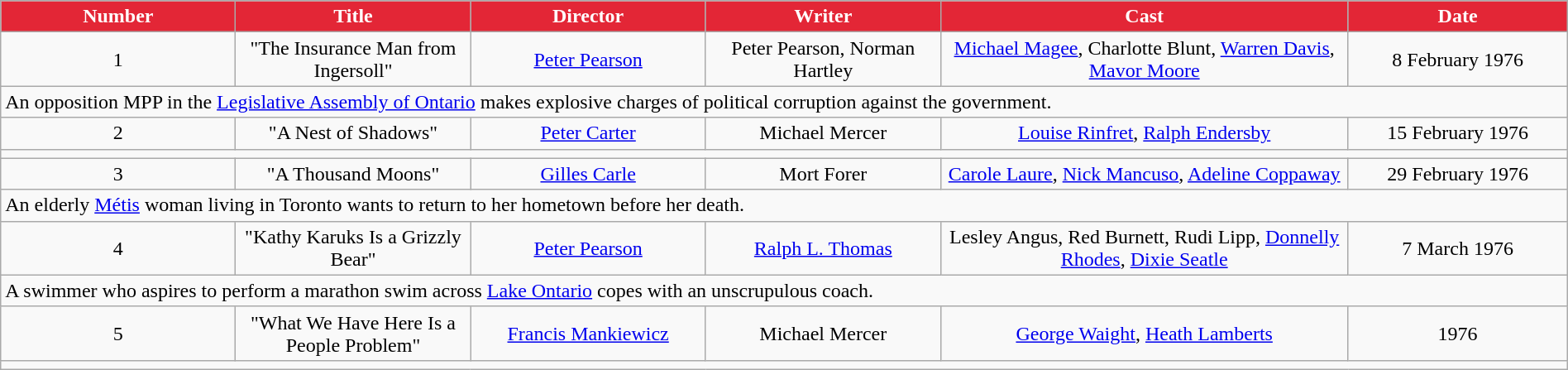<table class="wikitable sortable" style="text-align:center" width=100%>
<tr>
<th style="background-color: #e32636; color: white; width:15%;">Number</th>
<th style="background-color: #e32636; color: white; width:15%;">Title</th>
<th style="background-color: #e32636; color: white; width:15%;">Director</th>
<th style="background-color: #e32636; color: white; width:15%;">Writer</th>
<th style="background-color: #e32636; color: white; width:26%;">Cast</th>
<th style="background-color: #e32636; color: white; width:26%;">Date</th>
</tr>
<tr>
<td>1</td>
<td>"The Insurance Man from Ingersoll"</td>
<td><a href='#'>Peter Pearson</a></td>
<td>Peter Pearson, Norman Hartley</td>
<td><a href='#'>Michael Magee</a>, Charlotte Blunt, <a href='#'>Warren Davis</a>, <a href='#'>Mavor Moore</a></td>
<td>8 February 1976</td>
</tr>
<tr>
<td align=left colspan=6>An opposition MPP in the <a href='#'>Legislative Assembly of Ontario</a> makes explosive charges of political corruption against the government.</td>
</tr>
<tr>
<td>2</td>
<td>"A Nest of Shadows"</td>
<td><a href='#'>Peter Carter</a></td>
<td>Michael Mercer</td>
<td><a href='#'>Louise Rinfret</a>, <a href='#'>Ralph Endersby</a></td>
<td>15 February 1976</td>
</tr>
<tr>
<td align=left colspan=6></td>
</tr>
<tr>
<td>3</td>
<td>"A Thousand Moons"</td>
<td><a href='#'>Gilles Carle</a></td>
<td>Mort Forer</td>
<td><a href='#'>Carole Laure</a>, <a href='#'>Nick Mancuso</a>, <a href='#'>Adeline Coppaway</a></td>
<td>29 February 1976</td>
</tr>
<tr>
<td align=left colspan=6>An elderly <a href='#'>Métis</a> woman living in Toronto wants to return to her hometown before her death.</td>
</tr>
<tr>
<td>4</td>
<td>"Kathy Karuks Is a Grizzly Bear"</td>
<td><a href='#'>Peter Pearson</a></td>
<td><a href='#'>Ralph L. Thomas</a></td>
<td>Lesley Angus, Red Burnett, Rudi Lipp, <a href='#'>Donnelly Rhodes</a>, <a href='#'>Dixie Seatle</a></td>
<td>7 March 1976</td>
</tr>
<tr>
<td align=left colspan=6>A swimmer who aspires to perform a marathon swim across <a href='#'>Lake Ontario</a> copes with an unscrupulous coach.</td>
</tr>
<tr>
<td>5</td>
<td>"What We Have Here Is a People Problem"</td>
<td><a href='#'>Francis Mankiewicz</a></td>
<td>Michael Mercer</td>
<td><a href='#'>George Waight</a>, <a href='#'>Heath Lamberts</a></td>
<td>1976</td>
</tr>
<tr>
<td align=left colspan=6></td>
</tr>
</table>
